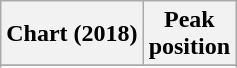<table class="wikitable sortable plainrowheaders" style="text-align:center">
<tr>
<th scope="col">Chart (2018)</th>
<th scope="col">Peak<br> position</th>
</tr>
<tr>
</tr>
<tr>
</tr>
</table>
